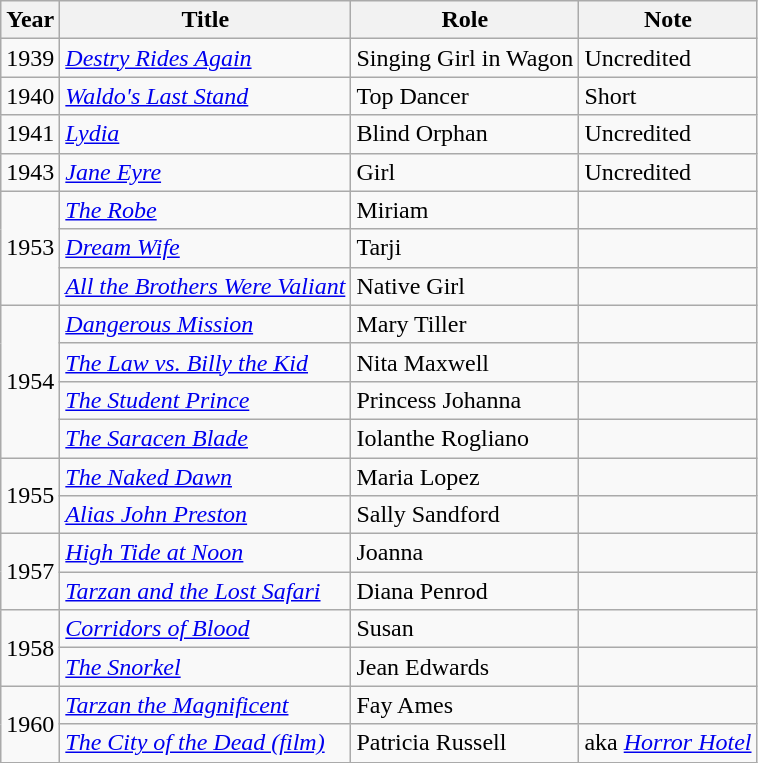<table class="wikitable">
<tr>
<th>Year</th>
<th>Title</th>
<th>Role</th>
<th>Note</th>
</tr>
<tr>
<td>1939</td>
<td><em><a href='#'>Destry Rides Again</a></em></td>
<td>Singing Girl in Wagon</td>
<td>Uncredited</td>
</tr>
<tr>
<td>1940</td>
<td><em><a href='#'>Waldo's Last Stand</a></em></td>
<td>Top Dancer</td>
<td>Short</td>
</tr>
<tr>
<td>1941</td>
<td><em><a href='#'>Lydia</a></em></td>
<td>Blind Orphan</td>
<td>Uncredited </td>
</tr>
<tr>
<td>1943</td>
<td><em><a href='#'>Jane Eyre</a></em></td>
<td>Girl</td>
<td>Uncredited</td>
</tr>
<tr>
<td rowspan=3>1953</td>
<td><em><a href='#'>The Robe</a></em></td>
<td>Miriam</td>
<td></td>
</tr>
<tr>
<td><em><a href='#'>Dream Wife</a></em></td>
<td>Tarji</td>
<td></td>
</tr>
<tr>
<td><em><a href='#'>All the Brothers Were Valiant</a></em></td>
<td>Native Girl</td>
<td></td>
</tr>
<tr>
<td rowspan=4>1954</td>
<td><em><a href='#'>Dangerous Mission</a></em></td>
<td>Mary Tiller</td>
<td></td>
</tr>
<tr>
<td><em><a href='#'>The Law vs. Billy the Kid</a></em></td>
<td>Nita Maxwell</td>
<td></td>
</tr>
<tr>
<td><em><a href='#'>The Student Prince</a></em></td>
<td>Princess Johanna</td>
<td></td>
</tr>
<tr>
<td><em><a href='#'>The Saracen Blade</a></em></td>
<td>Iolanthe Rogliano</td>
<td></td>
</tr>
<tr>
<td rowspan=2>1955</td>
<td><em><a href='#'>The Naked Dawn</a></em></td>
<td>Maria Lopez</td>
<td></td>
</tr>
<tr>
<td><em><a href='#'>Alias John Preston</a></em></td>
<td>Sally Sandford</td>
<td></td>
</tr>
<tr>
<td rowspan=2>1957</td>
<td><em><a href='#'>High Tide at Noon</a></em></td>
<td>Joanna</td>
<td></td>
</tr>
<tr>
<td><em><a href='#'>Tarzan and the Lost Safari</a></em></td>
<td>Diana Penrod</td>
<td></td>
</tr>
<tr>
<td rowspan=2>1958</td>
<td><em><a href='#'>Corridors of Blood</a></em></td>
<td>Susan</td>
<td></td>
</tr>
<tr>
<td><em><a href='#'>The Snorkel</a></em></td>
<td>Jean Edwards</td>
<td></td>
</tr>
<tr>
<td rowspan=2>1960</td>
<td><em><a href='#'>Tarzan the Magnificent</a></em></td>
<td>Fay Ames</td>
<td></td>
</tr>
<tr>
<td><em><a href='#'>The City of the Dead (film)</a></em></td>
<td>Patricia Russell</td>
<td>aka <em><a href='#'>Horror Hotel</a></em></td>
</tr>
</table>
